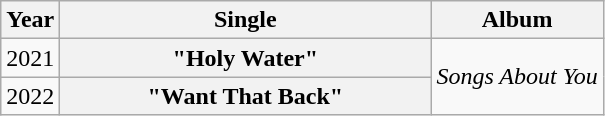<table class="wikitable plainrowheaders" style="text-align:center;">
<tr>
<th>Year</th>
<th style="width:15em;">Single</th>
<th>Album</th>
</tr>
<tr>
<td>2021</td>
<th scope="row">"Holy Water"</th>
<td rowspan="2"><em>Songs About You</em></td>
</tr>
<tr>
<td>2022</td>
<th scope="row">"Want That Back"</th>
</tr>
</table>
